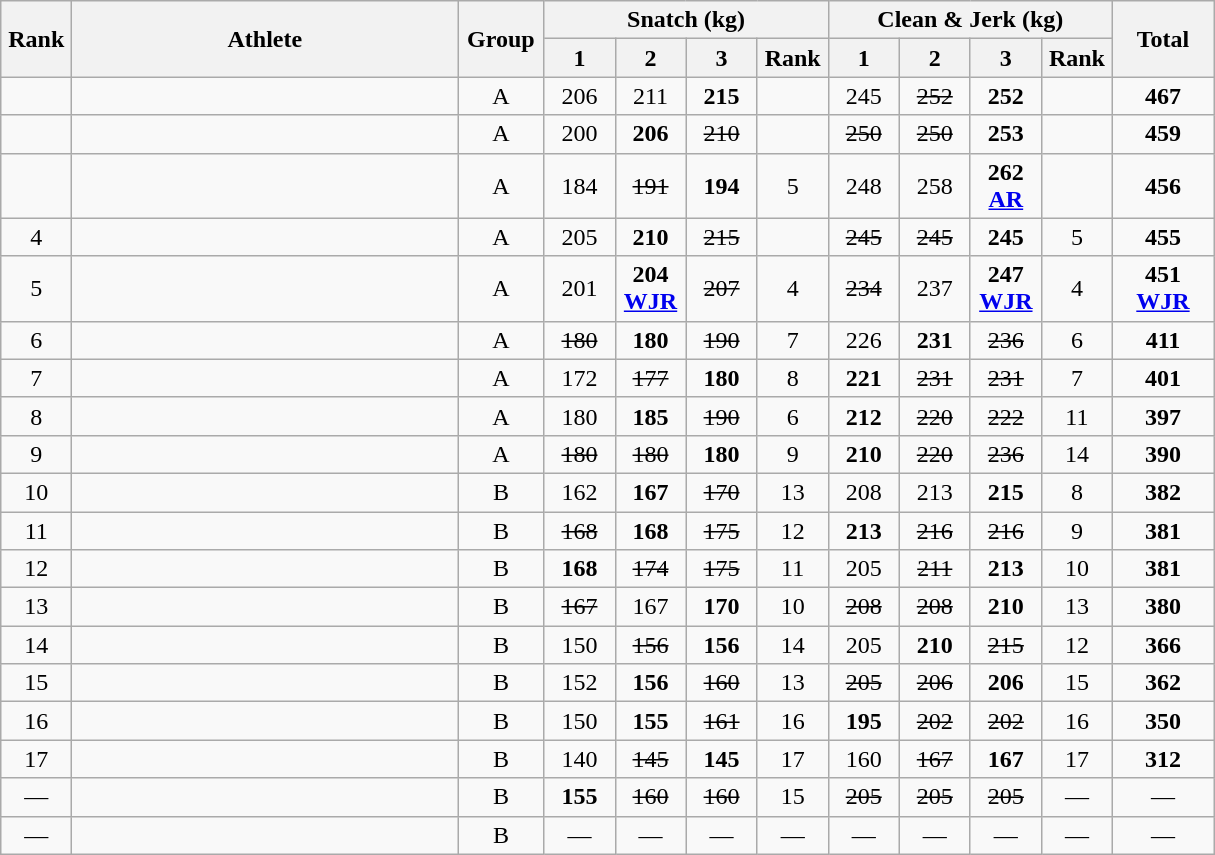<table class = "wikitable" style="text-align:center;">
<tr>
<th rowspan=2 width=40>Rank</th>
<th rowspan=2 width=250>Athlete</th>
<th rowspan=2 width=50>Group</th>
<th colspan=4>Snatch (kg)</th>
<th colspan=4>Clean & Jerk (kg)</th>
<th rowspan=2 width=60>Total</th>
</tr>
<tr>
<th width=40>1</th>
<th width=40>2</th>
<th width=40>3</th>
<th width=40>Rank</th>
<th width=40>1</th>
<th width=40>2</th>
<th width=40>3</th>
<th width=40>Rank</th>
</tr>
<tr>
<td></td>
<td align=left></td>
<td>A</td>
<td>206</td>
<td>211</td>
<td><strong>215</strong></td>
<td></td>
<td>245</td>
<td><s>252</s></td>
<td><strong>252</strong></td>
<td></td>
<td><strong>467</strong></td>
</tr>
<tr>
<td></td>
<td align=left></td>
<td>A</td>
<td>200</td>
<td><strong>206</strong></td>
<td><s>210</s></td>
<td></td>
<td><s>250</s></td>
<td><s>250</s></td>
<td><strong>253</strong></td>
<td></td>
<td><strong>459</strong></td>
</tr>
<tr>
<td></td>
<td align=left></td>
<td>A</td>
<td>184</td>
<td><s>191</s></td>
<td><strong>194</strong></td>
<td>5</td>
<td>248</td>
<td>258</td>
<td><strong>262</strong><br><strong><a href='#'>AR</a></strong></td>
<td></td>
<td><strong>456</strong></td>
</tr>
<tr>
<td>4</td>
<td align=left></td>
<td>A</td>
<td>205</td>
<td><strong>210</strong></td>
<td><s>215</s></td>
<td></td>
<td><s>245</s></td>
<td><s>245</s></td>
<td><strong>245</strong></td>
<td>5</td>
<td><strong>455</strong></td>
</tr>
<tr>
<td>5</td>
<td align=left></td>
<td>A</td>
<td>201</td>
<td><strong>204<br><a href='#'>WJR</a></strong></td>
<td><s>207</s></td>
<td>4</td>
<td><s>234</s></td>
<td>237</td>
<td><strong>247<br><a href='#'>WJR</a></strong></td>
<td>4</td>
<td><strong>451<br><a href='#'>WJR</a></strong></td>
</tr>
<tr>
<td>6</td>
<td align=left></td>
<td>A</td>
<td><s>180</s></td>
<td><strong>180</strong></td>
<td><s>190</s></td>
<td>7</td>
<td>226</td>
<td><strong>231</strong></td>
<td><s>236</s></td>
<td>6</td>
<td><strong>411</strong></td>
</tr>
<tr>
<td>7</td>
<td align=left></td>
<td>A</td>
<td>172</td>
<td><s>177</s></td>
<td><strong>180</strong></td>
<td>8</td>
<td><strong>221</strong></td>
<td><s>231</s></td>
<td><s>231</s></td>
<td>7</td>
<td><strong>401</strong></td>
</tr>
<tr>
<td>8</td>
<td align=left></td>
<td>A</td>
<td>180</td>
<td><strong>185</strong></td>
<td><s>190</s></td>
<td>6</td>
<td><strong>212</strong></td>
<td><s>220</s></td>
<td><s>222</s></td>
<td>11</td>
<td><strong>397</strong></td>
</tr>
<tr>
<td>9</td>
<td align=left></td>
<td>A</td>
<td><s>180</s></td>
<td><s>180</s></td>
<td><strong>180</strong></td>
<td>9</td>
<td><strong>210</strong></td>
<td><s>220</s></td>
<td><s>236</s></td>
<td>14</td>
<td><strong>390</strong></td>
</tr>
<tr>
<td>10</td>
<td align=left></td>
<td>B</td>
<td>162</td>
<td><strong>167</strong></td>
<td><s>170</s></td>
<td>13</td>
<td>208</td>
<td>213</td>
<td><strong>215</strong></td>
<td>8</td>
<td><strong>382</strong></td>
</tr>
<tr>
<td>11</td>
<td align=left></td>
<td>B</td>
<td><s>168</s></td>
<td><strong>168</strong></td>
<td><s>175</s></td>
<td>12</td>
<td><strong>213</strong></td>
<td><s>216</s></td>
<td><s>216</s></td>
<td>9</td>
<td><strong>381</strong></td>
</tr>
<tr>
<td>12</td>
<td align=left></td>
<td>B</td>
<td><strong>168</strong></td>
<td><s>174</s></td>
<td><s>175</s></td>
<td>11</td>
<td>205</td>
<td><s>211</s></td>
<td><strong>213</strong></td>
<td>10</td>
<td><strong>381</strong></td>
</tr>
<tr>
<td>13</td>
<td align=left></td>
<td>B</td>
<td><s>167</s></td>
<td>167</td>
<td><strong>170</strong></td>
<td>10</td>
<td><s>208</s></td>
<td><s>208</s></td>
<td><strong>210</strong></td>
<td>13</td>
<td><strong>380</strong></td>
</tr>
<tr>
<td>14</td>
<td align=left></td>
<td>B</td>
<td>150</td>
<td><s>156</s></td>
<td><strong>156</strong></td>
<td>14</td>
<td>205</td>
<td><strong>210</strong></td>
<td><s>215</s></td>
<td>12</td>
<td><strong>366</strong></td>
</tr>
<tr>
<td>15</td>
<td align=left></td>
<td>B</td>
<td>152</td>
<td><strong>156</strong></td>
<td><s>160</s></td>
<td>13</td>
<td><s>205</s></td>
<td><s>206</s></td>
<td><strong>206</strong></td>
<td>15</td>
<td><strong>362</strong></td>
</tr>
<tr>
<td>16</td>
<td align=left></td>
<td>B</td>
<td>150</td>
<td><strong>155</strong></td>
<td><s>161</s></td>
<td>16</td>
<td><strong>195</strong></td>
<td><s>202</s></td>
<td><s>202</s></td>
<td>16</td>
<td><strong>350</strong></td>
</tr>
<tr>
<td>17</td>
<td align=left></td>
<td>B</td>
<td>140</td>
<td><s>145</s></td>
<td><strong>145</strong></td>
<td>17</td>
<td>160</td>
<td><s>167</s></td>
<td><strong>167</strong></td>
<td>17</td>
<td><strong>312</strong></td>
</tr>
<tr>
<td>—</td>
<td align=left></td>
<td>B</td>
<td><strong>155</strong></td>
<td><s>160</s></td>
<td><s>160</s></td>
<td>15</td>
<td><s>205</s></td>
<td><s>205</s></td>
<td><s>205</s></td>
<td>—</td>
<td>—</td>
</tr>
<tr>
<td>—</td>
<td align=left></td>
<td>B</td>
<td>—</td>
<td>—</td>
<td>—</td>
<td>—</td>
<td>—</td>
<td>—</td>
<td>—</td>
<td>—</td>
<td>—</td>
</tr>
</table>
